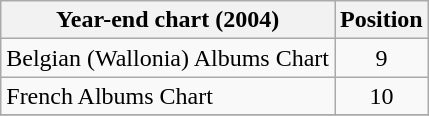<table class="wikitable sortable">
<tr>
<th>Year-end chart (2004)</th>
<th>Position</th>
</tr>
<tr>
<td>Belgian (Wallonia) Albums Chart</td>
<td align="center">9</td>
</tr>
<tr>
<td>French Albums Chart</td>
<td align="center">10</td>
</tr>
<tr>
</tr>
</table>
